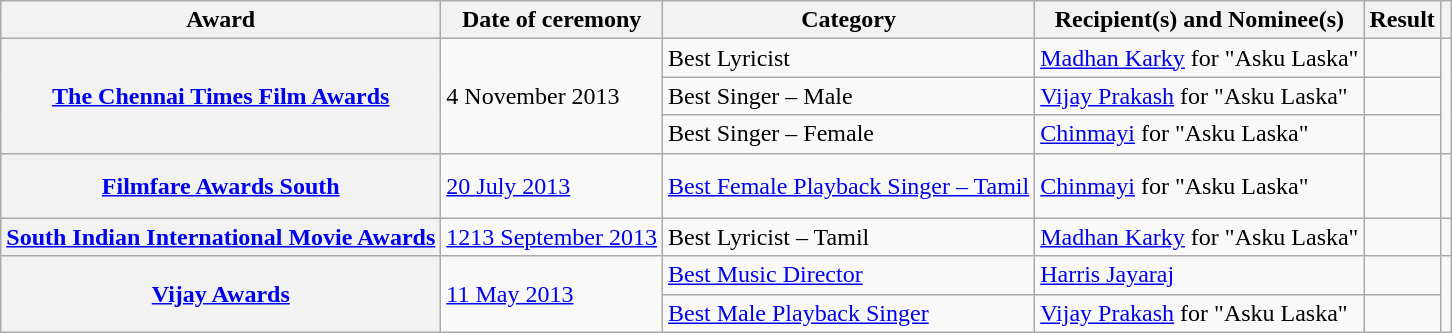<table class="wikitable plainrowheaders sortable">
<tr>
<th scope="col">Award</th>
<th scope="col">Date of ceremony</th>
<th scope="col">Category</th>
<th scope="col">Recipient(s) and Nominee(s)</th>
<th scope="col">Result</th>
<th scope="col" class="unsortable"></th>
</tr>
<tr>
<th rowspan="3" scope="row"><a href='#'>The Chennai Times Film Awards</a></th>
<td rowspan="3">4 November 2013</td>
<td>Best Lyricist</td>
<td><a href='#'>Madhan Karky</a> for "Asku Laska"</td>
<td></td>
<td rowspan="3" style="text-align:center;"><br></td>
</tr>
<tr>
<td>Best Singer – Male</td>
<td><a href='#'>Vijay Prakash</a> for "Asku Laska"</td>
<td></td>
</tr>
<tr>
<td>Best Singer – Female</td>
<td><a href='#'>Chinmayi</a> for "Asku Laska"</td>
<td></td>
</tr>
<tr>
<th scope="row"><a href='#'>Filmfare Awards South</a></th>
<td><a href='#'>20 July 2013</a></td>
<td><a href='#'>Best Female Playback Singer – Tamil</a></td>
<td><a href='#'>Chinmayi</a> for "Asku Laska"</td>
<td></td>
<td style="text-align:center;"><br><br></td>
</tr>
<tr>
<th scope="row"><a href='#'>South Indian International Movie Awards</a></th>
<td><a href='#'>1213 September 2013</a></td>
<td>Best Lyricist – Tamil</td>
<td><a href='#'>Madhan Karky</a> for "Asku Laska"</td>
<td></td>
<td style="text-align:center;"><br></td>
</tr>
<tr>
<th rowspan="2" scope="row"><a href='#'>Vijay Awards</a></th>
<td rowspan="2"><a href='#'>11 May 2013</a></td>
<td><a href='#'>Best Music Director</a></td>
<td><a href='#'>Harris Jayaraj</a></td>
<td></td>
<td rowspan="2" style="text-align:center;"><br></td>
</tr>
<tr>
<td><a href='#'>Best Male Playback Singer</a></td>
<td><a href='#'>Vijay Prakash</a> for "Asku Laska"</td>
<td></td>
</tr>
</table>
